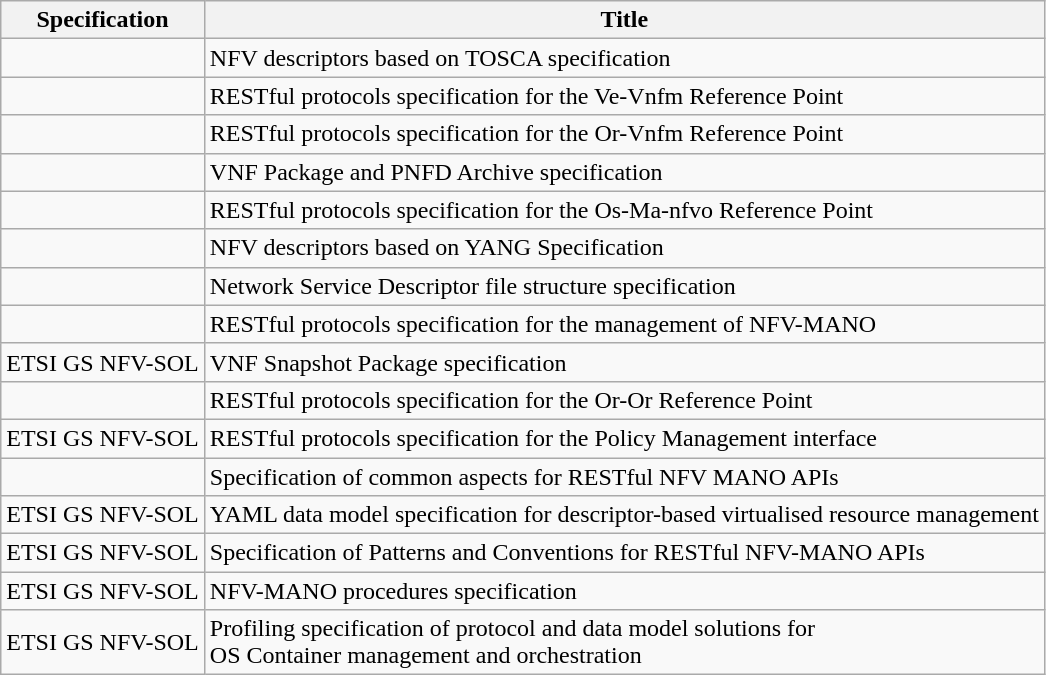<table class="wikitable">
<tr>
<th>Specification</th>
<th>Title</th>
</tr>
<tr>
<td></td>
<td>NFV descriptors based on TOSCA specification</td>
</tr>
<tr>
<td></td>
<td>RESTful protocols specification for the Ve-Vnfm  Reference Point</td>
</tr>
<tr>
<td></td>
<td>RESTful protocols specification for the Or-Vnfm Reference Point</td>
</tr>
<tr>
<td></td>
<td>VNF Package  and PNFD Archive specification</td>
</tr>
<tr>
<td></td>
<td>RESTful protocols  specification for the Os-Ma-nfvo Reference Point</td>
</tr>
<tr>
<td></td>
<td>NFV descriptors based  on YANG Specification</td>
</tr>
<tr>
<td></td>
<td>Network Service  Descriptor file structure specification</td>
</tr>
<tr>
<td></td>
<td>RESTful protocols specification for the management of NFV-MANO</td>
</tr>
<tr>
<td>ETSI GS NFV-SOL </td>
<td>VNF Snapshot Package specification</td>
</tr>
<tr>
<td></td>
<td>RESTful protocols specification for the Or-Or Reference Point</td>
</tr>
<tr>
<td>ETSI GS NFV-SOL </td>
<td>RESTful protocols specification for the Policy Management interface</td>
</tr>
<tr>
<td></td>
<td>Specification of  common aspects for RESTful NFV MANO APIs</td>
</tr>
<tr>
<td>ETSI GS NFV-SOL </td>
<td>YAML data model specification for descriptor-based virtualised resource management</td>
</tr>
<tr>
<td>ETSI GS NFV-SOL </td>
<td>Specification of Patterns and Conventions for RESTful NFV-MANO APIs</td>
</tr>
<tr>
<td>ETSI GS NFV-SOL </td>
<td>NFV-MANO procedures specification</td>
</tr>
<tr>
<td>ETSI GS NFV-SOL </td>
<td>Profiling specification of protocol and data model solutions for<br>OS Container management and orchestration</td>
</tr>
</table>
